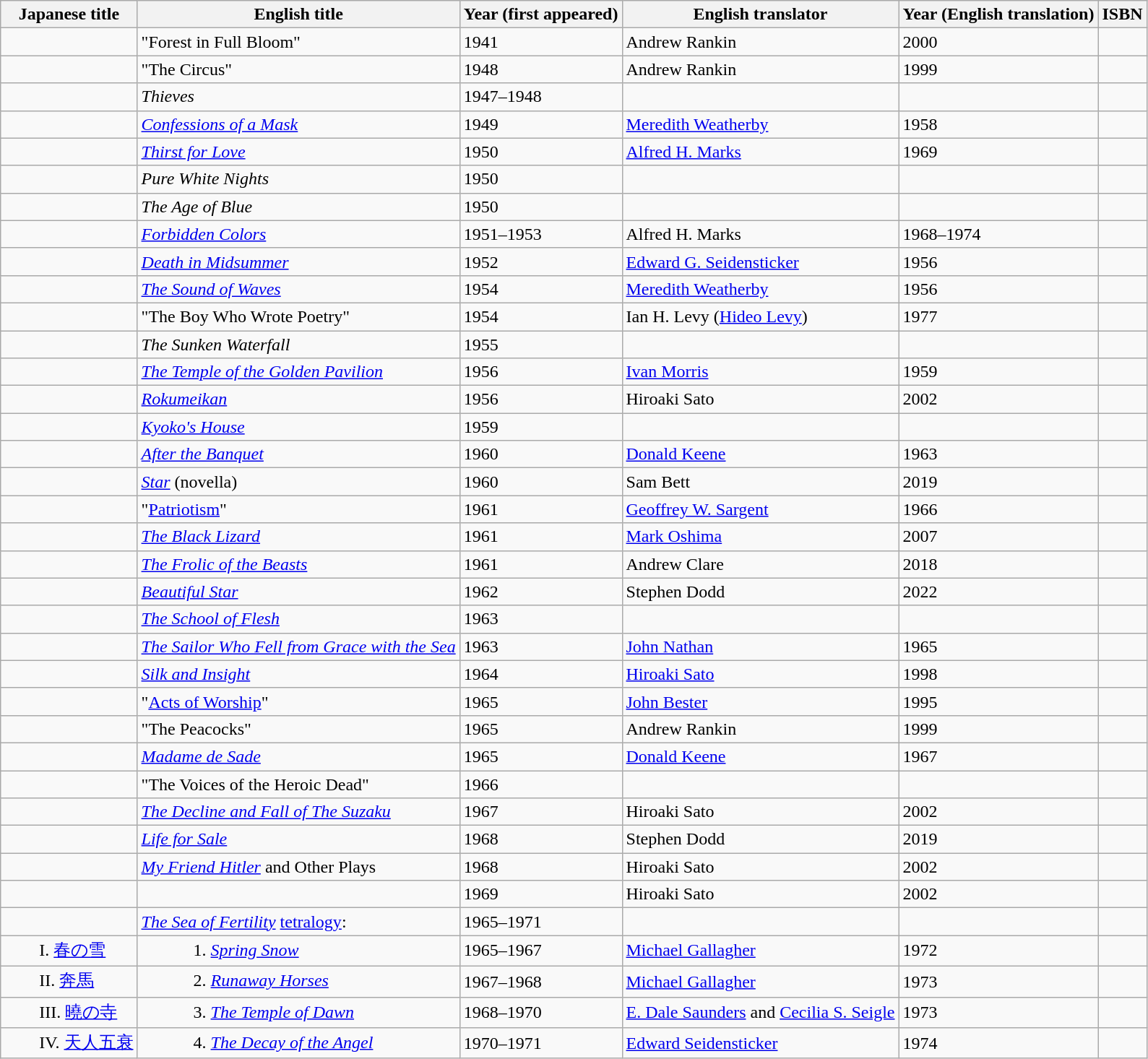<table class="wikitable sortable">
<tr>
<th>Japanese title</th>
<th>English title</th>
<th>Year (first appeared)</th>
<th>English translator</th>
<th>Year (English translation)</th>
<th>ISBN</th>
</tr>
<tr>
<td></td>
<td>"Forest in Full Bloom"</td>
<td>1941</td>
<td>Andrew Rankin</td>
<td>2000</td>
<td> </td>
</tr>
<tr>
<td></td>
<td>"The Circus"</td>
<td>1948</td>
<td>Andrew Rankin</td>
<td>1999</td>
<td></td>
</tr>
<tr>
<td></td>
<td><em>Thieves</em></td>
<td>1947–1948</td>
<td> </td>
<td></td>
<td></td>
</tr>
<tr>
<td></td>
<td><em><a href='#'>Confessions of a Mask</a></em></td>
<td>1949</td>
<td><a href='#'>Meredith Weatherby</a></td>
<td>1958</td>
<td></td>
</tr>
<tr>
<td></td>
<td><em><a href='#'>Thirst for Love</a></em></td>
<td>1950</td>
<td><a href='#'>Alfred H. Marks</a></td>
<td>1969</td>
<td></td>
</tr>
<tr>
<td></td>
<td><em>Pure White Nights</em></td>
<td>1950</td>
<td> </td>
<td></td>
<td></td>
</tr>
<tr>
<td></td>
<td><em>The Age of Blue</em></td>
<td>1950</td>
<td> </td>
<td></td>
<td></td>
</tr>
<tr>
<td></td>
<td><em><a href='#'>Forbidden Colors</a></em></td>
<td>1951–1953</td>
<td>Alfred H. Marks</td>
<td>1968–1974</td>
<td></td>
</tr>
<tr>
<td></td>
<td><em><a href='#'>Death in Midsummer</a></em></td>
<td>1952</td>
<td><a href='#'>Edward G. Seidensticker</a></td>
<td>1956</td>
<td></td>
</tr>
<tr>
<td></td>
<td><em><a href='#'>The Sound of Waves</a></em></td>
<td>1954</td>
<td><a href='#'>Meredith Weatherby</a></td>
<td>1956</td>
<td></td>
</tr>
<tr>
<td></td>
<td>"The Boy Who Wrote Poetry"</td>
<td>1954</td>
<td>Ian H. Levy (<a href='#'>Hideo Levy</a>)</td>
<td>1977</td>
<td></td>
</tr>
<tr>
<td></td>
<td><em>The Sunken Waterfall</em></td>
<td>1955</td>
<td> </td>
<td></td>
<td></td>
</tr>
<tr>
<td></td>
<td><em><a href='#'>The Temple of the Golden Pavilion</a></em></td>
<td>1956</td>
<td><a href='#'>Ivan Morris</a></td>
<td>1959</td>
<td></td>
</tr>
<tr>
<td></td>
<td><em><a href='#'>Rokumeikan</a></em></td>
<td>1956</td>
<td>Hiroaki Sato</td>
<td>2002</td>
<td></td>
</tr>
<tr>
<td></td>
<td><em><a href='#'>Kyoko's House</a></em></td>
<td>1959</td>
<td> </td>
<td></td>
<td></td>
</tr>
<tr>
<td></td>
<td><em><a href='#'>After the Banquet</a></em></td>
<td>1960</td>
<td><a href='#'>Donald Keene</a></td>
<td>1963</td>
<td></td>
</tr>
<tr>
<td></td>
<td><em><a href='#'>Star</a></em> (novella)</td>
<td>1960</td>
<td>Sam Bett</td>
<td>2019</td>
<td></td>
</tr>
<tr>
<td></td>
<td>"<a href='#'>Patriotism</a>"</td>
<td>1961</td>
<td><a href='#'>Geoffrey W. Sargent</a></td>
<td>1966</td>
<td></td>
</tr>
<tr>
<td></td>
<td><em><a href='#'>The Black Lizard</a></em></td>
<td>1961</td>
<td><a href='#'>Mark Oshima</a></td>
<td>2007</td>
<td></td>
</tr>
<tr>
<td></td>
<td><em><a href='#'>The Frolic of the Beasts</a></em></td>
<td>1961</td>
<td>Andrew Clare</td>
<td>2018</td>
<td></td>
</tr>
<tr>
<td></td>
<td><em><a href='#'>Beautiful Star</a></em></td>
<td>1962</td>
<td>Stephen Dodd</td>
<td>2022</td>
<td></td>
</tr>
<tr>
<td></td>
<td><em><a href='#'>The School of Flesh</a></em></td>
<td>1963</td>
<td> </td>
<td></td>
<td></td>
</tr>
<tr>
<td></td>
<td><em><a href='#'>The Sailor Who Fell from Grace with the Sea</a></em></td>
<td>1963</td>
<td><a href='#'>John Nathan</a></td>
<td>1965</td>
<td></td>
</tr>
<tr>
<td></td>
<td><em><a href='#'>Silk and Insight</a></em></td>
<td>1964</td>
<td><a href='#'>Hiroaki Sato</a></td>
<td>1998</td>
<td></td>
</tr>
<tr>
<td></td>
<td>"<a href='#'>Acts of Worship</a>"</td>
<td>1965</td>
<td><a href='#'>John Bester</a></td>
<td>1995</td>
<td></td>
</tr>
<tr>
<td></td>
<td>"The Peacocks"</td>
<td>1965</td>
<td>Andrew Rankin</td>
<td>1999</td>
<td></td>
</tr>
<tr>
<td></td>
<td><em><a href='#'>Madame de Sade</a></em></td>
<td>1965</td>
<td><a href='#'>Donald Keene</a></td>
<td>1967</td>
<td></td>
</tr>
<tr>
<td></td>
<td>"The Voices of the Heroic Dead"</td>
<td>1966</td>
<td> </td>
<td></td>
<td></td>
</tr>
<tr>
<td></td>
<td><em><a href='#'>The Decline and Fall of The Suzaku</a></em></td>
<td>1967</td>
<td>Hiroaki Sato</td>
<td>2002</td>
<td></td>
</tr>
<tr>
<td></td>
<td><em><a href='#'>Life for Sale</a></em></td>
<td>1968</td>
<td>Stephen Dodd</td>
<td>2019</td>
<td></td>
</tr>
<tr>
<td></td>
<td><em><a href='#'>My Friend Hitler</a></em> and Other Plays</td>
<td>1968</td>
<td>Hiroaki Sato</td>
<td>2002</td>
<td></td>
</tr>
<tr>
<td></td>
<td></td>
<td>1969</td>
<td>Hiroaki Sato</td>
<td>2002</td>
<td></td>
</tr>
<tr>
<td></td>
<td><em><a href='#'>The Sea of Fertility</a></em> <a href='#'>tetralogy</a>:</td>
<td>1965–1971</td>
<td> </td>
<td></td>
<td></td>
</tr>
<tr>
<td>　　I. <a href='#'>春の雪</a></td>
<td>　　　1. <em><a href='#'>Spring Snow</a></em></td>
<td>1965–1967</td>
<td><a href='#'>Michael Gallagher</a></td>
<td>1972</td>
<td></td>
</tr>
<tr>
<td>　　II. <a href='#'>奔馬</a></td>
<td>　　　2. <em><a href='#'>Runaway Horses</a></em></td>
<td>1967–1968</td>
<td><a href='#'>Michael Gallagher</a></td>
<td>1973</td>
<td></td>
</tr>
<tr>
<td>　　III. <a href='#'>曉の寺</a></td>
<td>　　　3. <em><a href='#'>The Temple of Dawn</a></em></td>
<td>1968–1970</td>
<td><a href='#'>E. Dale Saunders</a> and <a href='#'>Cecilia S. Seigle</a></td>
<td>1973</td>
<td></td>
</tr>
<tr>
<td>　　IV. <a href='#'>天人五衰</a></td>
<td>　　　4. <em><a href='#'>The Decay of the Angel</a></em></td>
<td>1970–1971</td>
<td><a href='#'>Edward Seidensticker</a></td>
<td>1974</td>
<td></td>
</tr>
</table>
